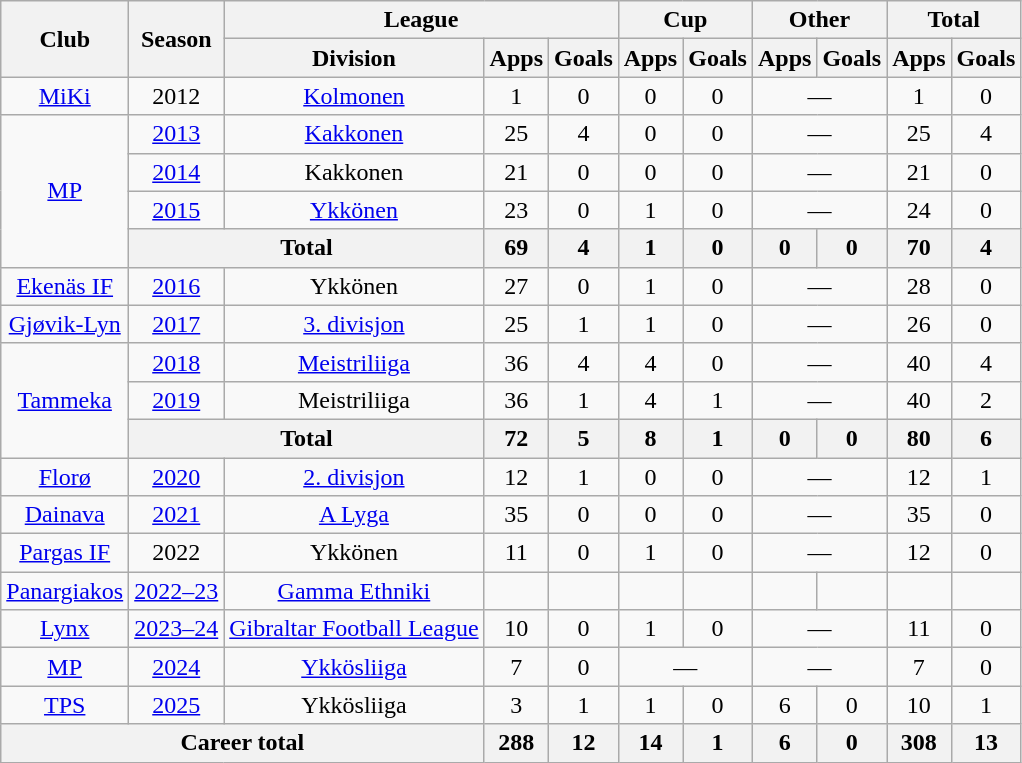<table class="wikitable" style="text-align:center">
<tr>
<th rowspan="2">Club</th>
<th rowspan="2">Season</th>
<th colspan="3">League</th>
<th colspan="2">Cup</th>
<th colspan="2">Other</th>
<th colspan="2">Total</th>
</tr>
<tr>
<th>Division</th>
<th>Apps</th>
<th>Goals</th>
<th>Apps</th>
<th>Goals</th>
<th>Apps</th>
<th>Goals</th>
<th>Apps</th>
<th>Goals</th>
</tr>
<tr>
<td><a href='#'>MiKi</a></td>
<td>2012</td>
<td><a href='#'>Kolmonen</a></td>
<td>1</td>
<td>0</td>
<td>0</td>
<td>0</td>
<td colspan="2">—</td>
<td>1</td>
<td>0</td>
</tr>
<tr>
<td rowspan="4"><a href='#'>MP</a></td>
<td><a href='#'>2013</a></td>
<td><a href='#'>Kakkonen</a></td>
<td>25</td>
<td>4</td>
<td>0</td>
<td>0</td>
<td colspan="2">—</td>
<td>25</td>
<td>4</td>
</tr>
<tr>
<td><a href='#'>2014</a></td>
<td>Kakkonen</td>
<td>21</td>
<td>0</td>
<td>0</td>
<td>0</td>
<td colspan="2">—</td>
<td>21</td>
<td>0</td>
</tr>
<tr>
<td><a href='#'>2015</a></td>
<td><a href='#'>Ykkönen</a></td>
<td>23</td>
<td>0</td>
<td>1</td>
<td>0</td>
<td colspan="2">—</td>
<td>24</td>
<td>0</td>
</tr>
<tr>
<th colspan="2">Total</th>
<th>69</th>
<th>4</th>
<th>1</th>
<th>0</th>
<th>0</th>
<th>0</th>
<th>70</th>
<th>4</th>
</tr>
<tr>
<td><a href='#'>Ekenäs IF</a></td>
<td><a href='#'>2016</a></td>
<td>Ykkönen</td>
<td>27</td>
<td>0</td>
<td>1</td>
<td>0</td>
<td colspan="2">—</td>
<td>28</td>
<td>0</td>
</tr>
<tr>
<td><a href='#'>Gjøvik-Lyn</a></td>
<td><a href='#'>2017</a></td>
<td><a href='#'>3. divisjon</a></td>
<td>25</td>
<td>1</td>
<td>1</td>
<td>0</td>
<td colspan="2">—</td>
<td>26</td>
<td>0</td>
</tr>
<tr>
<td rowspan="3"><a href='#'>Tammeka</a></td>
<td><a href='#'>2018</a></td>
<td><a href='#'>Meistriliiga</a></td>
<td>36</td>
<td>4</td>
<td>4</td>
<td>0</td>
<td colspan="2">—</td>
<td>40</td>
<td>4</td>
</tr>
<tr>
<td><a href='#'>2019</a></td>
<td>Meistriliiga</td>
<td>36</td>
<td>1</td>
<td>4</td>
<td>1</td>
<td colspan="2">—</td>
<td>40</td>
<td>2</td>
</tr>
<tr>
<th colspan="2">Total</th>
<th>72</th>
<th>5</th>
<th>8</th>
<th>1</th>
<th>0</th>
<th>0</th>
<th>80</th>
<th>6</th>
</tr>
<tr>
<td><a href='#'>Florø</a></td>
<td><a href='#'>2020</a></td>
<td><a href='#'>2. divisjon</a></td>
<td>12</td>
<td>1</td>
<td>0</td>
<td>0</td>
<td colspan="2">—</td>
<td>12</td>
<td>1</td>
</tr>
<tr>
<td><a href='#'>Dainava</a></td>
<td><a href='#'>2021</a></td>
<td><a href='#'>A Lyga</a></td>
<td>35</td>
<td>0</td>
<td>0</td>
<td>0</td>
<td colspan="2">—</td>
<td>35</td>
<td>0</td>
</tr>
<tr>
<td><a href='#'>Pargas IF</a></td>
<td>2022</td>
<td>Ykkönen</td>
<td>11</td>
<td>0</td>
<td>1</td>
<td>0</td>
<td colspan="2">—</td>
<td>12</td>
<td>0</td>
</tr>
<tr>
<td><a href='#'>Panargiakos</a></td>
<td><a href='#'>2022–23</a></td>
<td><a href='#'>Gamma Ethniki</a></td>
<td></td>
<td></td>
<td></td>
<td></td>
<td></td>
<td></td>
<td></td>
<td></td>
</tr>
<tr>
<td><a href='#'>Lynx</a></td>
<td><a href='#'>2023–24</a></td>
<td><a href='#'>Gibraltar Football League</a></td>
<td>10</td>
<td>0</td>
<td>1</td>
<td>0</td>
<td colspan="2">—</td>
<td>11</td>
<td>0</td>
</tr>
<tr>
<td><a href='#'>MP</a></td>
<td><a href='#'>2024</a></td>
<td><a href='#'>Ykkösliiga</a></td>
<td>7</td>
<td>0</td>
<td colspan="2">—</td>
<td colspan="2">—</td>
<td>7</td>
<td>0</td>
</tr>
<tr>
<td><a href='#'>TPS</a></td>
<td><a href='#'>2025</a></td>
<td>Ykkösliiga</td>
<td>3</td>
<td>1</td>
<td>1</td>
<td>0</td>
<td>6</td>
<td>0</td>
<td>10</td>
<td>1</td>
</tr>
<tr>
<th colspan="3">Career total</th>
<th>288</th>
<th>12</th>
<th>14</th>
<th>1</th>
<th>6</th>
<th>0</th>
<th>308</th>
<th>13</th>
</tr>
</table>
